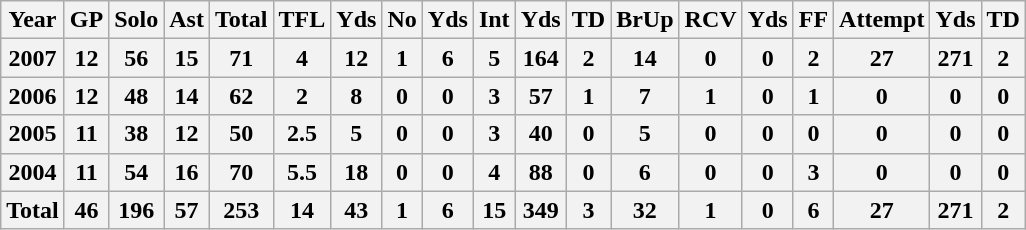<table class="wikitable">
<tr>
<th>Year</th>
<th>GP</th>
<th>Solo</th>
<th>Ast</th>
<th>Total</th>
<th>TFL</th>
<th>Yds</th>
<th>No</th>
<th>Yds</th>
<th>Int</th>
<th>Yds</th>
<th>TD</th>
<th>BrUp</th>
<th>RCV</th>
<th>Yds</th>
<th>FF</th>
<th>Attempt</th>
<th>Yds</th>
<th>TD</th>
</tr>
<tr>
<th>2007</th>
<th>12</th>
<th>56</th>
<th>15</th>
<th>71</th>
<th>4</th>
<th>12</th>
<th>1</th>
<th>6</th>
<th>5</th>
<th>164</th>
<th>2</th>
<th>14</th>
<th>0</th>
<th>0</th>
<th>2</th>
<th>27</th>
<th>271</th>
<th>2</th>
</tr>
<tr>
<th>2006</th>
<th>12</th>
<th>48</th>
<th>14</th>
<th>62</th>
<th>2</th>
<th>8</th>
<th>0</th>
<th>0</th>
<th>3</th>
<th>57</th>
<th>1</th>
<th>7</th>
<th>1</th>
<th>0</th>
<th>1</th>
<th>0</th>
<th>0</th>
<th>0</th>
</tr>
<tr>
<th>2005</th>
<th>11</th>
<th>38</th>
<th>12</th>
<th>50</th>
<th>2.5</th>
<th>5</th>
<th>0</th>
<th>0</th>
<th>3</th>
<th>40</th>
<th>0</th>
<th>5</th>
<th>0</th>
<th>0</th>
<th>0</th>
<th>0</th>
<th>0</th>
<th>0</th>
</tr>
<tr>
<th>2004</th>
<th>11</th>
<th>54</th>
<th>16</th>
<th>70</th>
<th>5.5</th>
<th>18</th>
<th>0</th>
<th>0</th>
<th>4</th>
<th>88</th>
<th>0</th>
<th>6</th>
<th>0</th>
<th>0</th>
<th>3</th>
<th>0</th>
<th>0</th>
<th>0</th>
</tr>
<tr>
<th>Total</th>
<th>46</th>
<th>196</th>
<th>57</th>
<th>253</th>
<th>14</th>
<th>43</th>
<th>1</th>
<th>6</th>
<th>15</th>
<th>349</th>
<th>3</th>
<th>32</th>
<th>1</th>
<th>0</th>
<th>6</th>
<th>27</th>
<th>271</th>
<th>2</th>
</tr>
</table>
